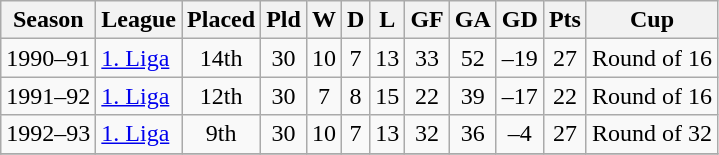<table class="wikitable sortable">
<tr>
<th>Season</th>
<th>League</th>
<th>Placed</th>
<th>Pld</th>
<th>W</th>
<th>D</th>
<th>L</th>
<th>GF</th>
<th>GA</th>
<th>GD</th>
<th>Pts</th>
<th>Cup</th>
</tr>
<tr>
<td>1990–91</td>
<td><a href='#'>1. Liga</a></td>
<td style="text-align:center">14th</td>
<td style="text-align:center">30</td>
<td style="text-align:center">10</td>
<td style="text-align:center">7</td>
<td style="text-align:center">13</td>
<td style="text-align:center">33</td>
<td style="text-align:center">52</td>
<td style="text-align:center">–19</td>
<td style="text-align:center">27</td>
<td style="text-align:center">Round of 16</td>
</tr>
<tr>
<td>1991–92</td>
<td><a href='#'>1. Liga</a></td>
<td style="text-align:center">12th</td>
<td style="text-align:center">30</td>
<td style="text-align:center">7</td>
<td style="text-align:center">8</td>
<td style="text-align:center">15</td>
<td style="text-align:center">22</td>
<td style="text-align:center">39</td>
<td style="text-align:center">–17</td>
<td style="text-align:center">22</td>
<td style="text-align:center">Round of 16</td>
</tr>
<tr>
<td>1992–93</td>
<td><a href='#'>1. Liga</a></td>
<td style="text-align:center">9th</td>
<td style="text-align:center">30</td>
<td style="text-align:center">10</td>
<td style="text-align:center">7</td>
<td style="text-align:center">13</td>
<td style="text-align:center">32</td>
<td style="text-align:center">36</td>
<td style="text-align:center">–4</td>
<td style="text-align:center">27</td>
<td style="text-align:center">Round of 32</td>
</tr>
<tr>
</tr>
</table>
